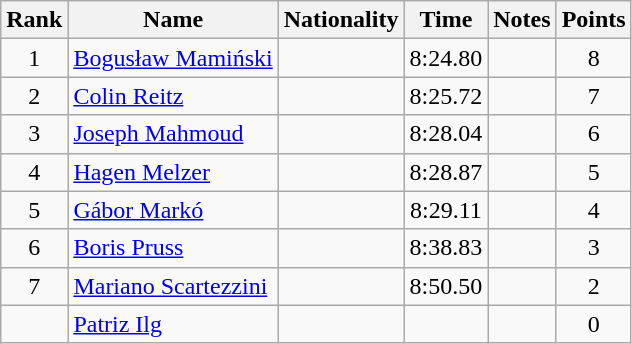<table class="wikitable sortable" style="text-align:center">
<tr>
<th>Rank</th>
<th>Name</th>
<th>Nationality</th>
<th>Time</th>
<th>Notes</th>
<th>Points</th>
</tr>
<tr>
<td>1</td>
<td align=left><a href='#'>Bogusław Mamiński</a></td>
<td align=left></td>
<td>8:24.80</td>
<td></td>
<td>8</td>
</tr>
<tr>
<td>2</td>
<td align=left><a href='#'>Colin Reitz</a></td>
<td align=left></td>
<td>8:25.72</td>
<td></td>
<td>7</td>
</tr>
<tr>
<td>3</td>
<td align=left><a href='#'>Joseph Mahmoud</a></td>
<td align=left></td>
<td>8:28.04</td>
<td></td>
<td>6</td>
</tr>
<tr>
<td>4</td>
<td align=left><a href='#'>Hagen Melzer</a></td>
<td align=left></td>
<td>8:28.87</td>
<td></td>
<td>5</td>
</tr>
<tr>
<td>5</td>
<td align=left><a href='#'>Gábor Markó</a></td>
<td align=left></td>
<td>8:29.11</td>
<td></td>
<td>4</td>
</tr>
<tr>
<td>6</td>
<td align=left><a href='#'>Boris Pruss</a></td>
<td align=left></td>
<td>8:38.83</td>
<td></td>
<td>3</td>
</tr>
<tr>
<td>7</td>
<td align=left><a href='#'>Mariano Scartezzini</a></td>
<td align=left></td>
<td>8:50.50</td>
<td></td>
<td>2</td>
</tr>
<tr>
<td></td>
<td align=left><a href='#'>Patriz Ilg</a></td>
<td align=left></td>
<td></td>
<td></td>
<td>0</td>
</tr>
</table>
